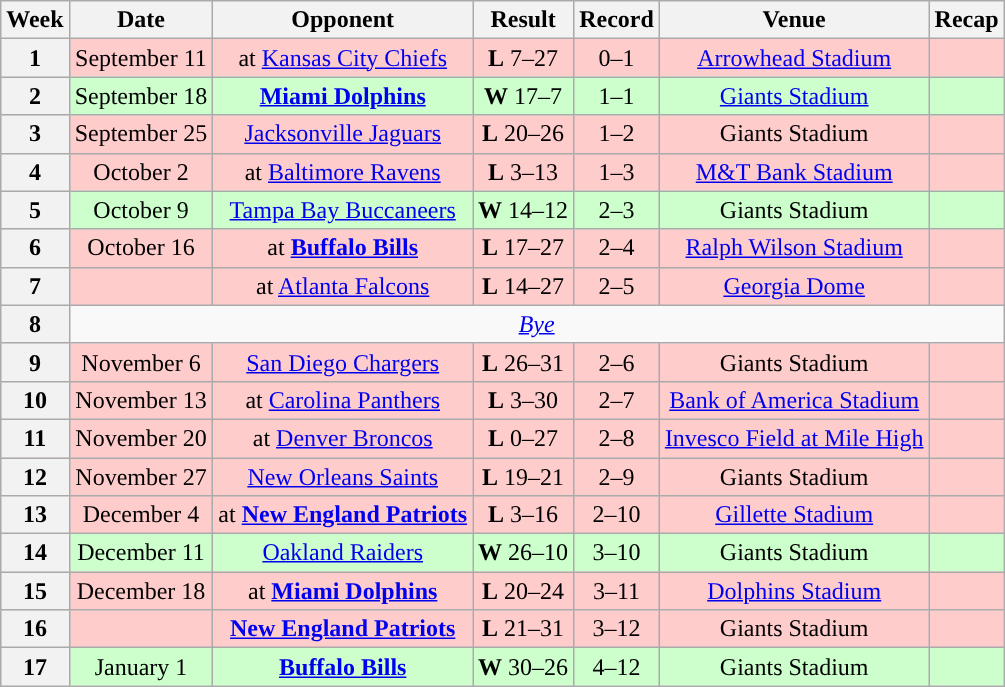<table class="wikitable"style="text-align:center">
<tr>
<th>Week</th>
<th>Date</th>
<th>Opponent</th>
<th>Result</th>
<th>Record</th>
<th>Venue</th>
<th>Recap</th>
</tr>
<tr style="background:#fcc">
<th>1</th>
<td>September 11</td>
<td>at <a href='#'>Kansas City Chiefs</a></td>
<td><strong>L</strong> 7–27</td>
<td>0–1</td>
<td><a href='#'>Arrowhead Stadium</a></td>
<td></td>
</tr>
<tr style="background:#cfc">
<th>2</th>
<td>September 18</td>
<td><strong><a href='#'>Miami Dolphins</a></strong></td>
<td><strong>W</strong> 17–7</td>
<td>1–1</td>
<td><a href='#'>Giants Stadium</a></td>
<td></td>
</tr>
<tr style="background:#fcc">
<th>3</th>
<td>September 25</td>
<td><a href='#'>Jacksonville Jaguars</a></td>
<td><strong>L</strong> 20–26 </td>
<td>1–2</td>
<td>Giants Stadium</td>
<td></td>
</tr>
<tr style="background:#fcc">
<th>4</th>
<td>October 2</td>
<td>at <a href='#'>Baltimore Ravens</a></td>
<td><strong>L</strong> 3–13</td>
<td>1–3</td>
<td><a href='#'>M&T Bank Stadium</a></td>
<td></td>
</tr>
<tr style="background:#cfc">
<th>5</th>
<td>October 9</td>
<td><a href='#'>Tampa Bay Buccaneers</a></td>
<td><strong>W</strong> 14–12</td>
<td>2–3</td>
<td>Giants Stadium</td>
<td></td>
</tr>
<tr style="background:#fcc">
<th>6</th>
<td>October 16</td>
<td>at <strong><a href='#'>Buffalo Bills</a></strong></td>
<td><strong>L</strong> 17–27</td>
<td>2–4</td>
<td><a href='#'>Ralph Wilson Stadium</a></td>
<td></td>
</tr>
<tr style="background:#fcc">
<th>7</th>
<td></td>
<td>at <a href='#'>Atlanta Falcons</a></td>
<td><strong>L</strong> 14–27</td>
<td>2–5</td>
<td><a href='#'>Georgia Dome</a></td>
<td></td>
</tr>
<tr>
<th>8</th>
<td colspan="6"><em><a href='#'>Bye</a></em></td>
</tr>
<tr style="background:#fcc">
<th>9</th>
<td>November 6</td>
<td><a href='#'>San Diego Chargers</a></td>
<td><strong>L</strong> 26–31</td>
<td>2–6</td>
<td>Giants Stadium</td>
<td></td>
</tr>
<tr style="background:#fcc">
<th>10</th>
<td>November 13</td>
<td>at <a href='#'>Carolina Panthers</a></td>
<td><strong>L</strong> 3–30</td>
<td>2–7</td>
<td><a href='#'>Bank of America Stadium</a></td>
<td></td>
</tr>
<tr style="background:#fcc">
<th>11</th>
<td>November 20</td>
<td>at <a href='#'>Denver Broncos</a></td>
<td><strong>L</strong> 0–27</td>
<td>2–8</td>
<td><a href='#'>Invesco Field at Mile High</a></td>
<td></td>
</tr>
<tr style="background:#fcc">
<th>12</th>
<td>November 27</td>
<td><a href='#'>New Orleans Saints</a></td>
<td><strong>L</strong> 19–21</td>
<td>2–9</td>
<td>Giants Stadium</td>
<td></td>
</tr>
<tr style="background:#fcc">
<th>13</th>
<td>December 4</td>
<td>at <strong><a href='#'>New England Patriots</a></strong></td>
<td><strong>L</strong> 3–16</td>
<td>2–10</td>
<td><a href='#'>Gillette Stadium</a></td>
<td></td>
</tr>
<tr style="background:#cfc">
<th>14</th>
<td>December 11</td>
<td><a href='#'>Oakland Raiders</a></td>
<td><strong>W</strong> 26–10</td>
<td>3–10</td>
<td>Giants Stadium</td>
<td></td>
</tr>
<tr style="background:#fcc">
<th>15</th>
<td>December 18</td>
<td>at <strong><a href='#'>Miami Dolphins</a></strong></td>
<td><strong>L</strong> 20–24</td>
<td>3–11</td>
<td><a href='#'>Dolphins Stadium</a></td>
<td></td>
</tr>
<tr style="background:#fcc">
<th>16</th>
<td></td>
<td><strong><a href='#'>New England Patriots</a></strong></td>
<td><strong>L</strong> 21–31</td>
<td>3–12</td>
<td>Giants Stadium</td>
<td></td>
</tr>
<tr style="background:#cfc">
<th>17</th>
<td>January 1</td>
<td><strong><a href='#'>Buffalo Bills</a></strong></td>
<td><strong>W</strong> 30–26</td>
<td>4–12</td>
<td>Giants Stadium</td>
<td></td>
</tr>
</table>
